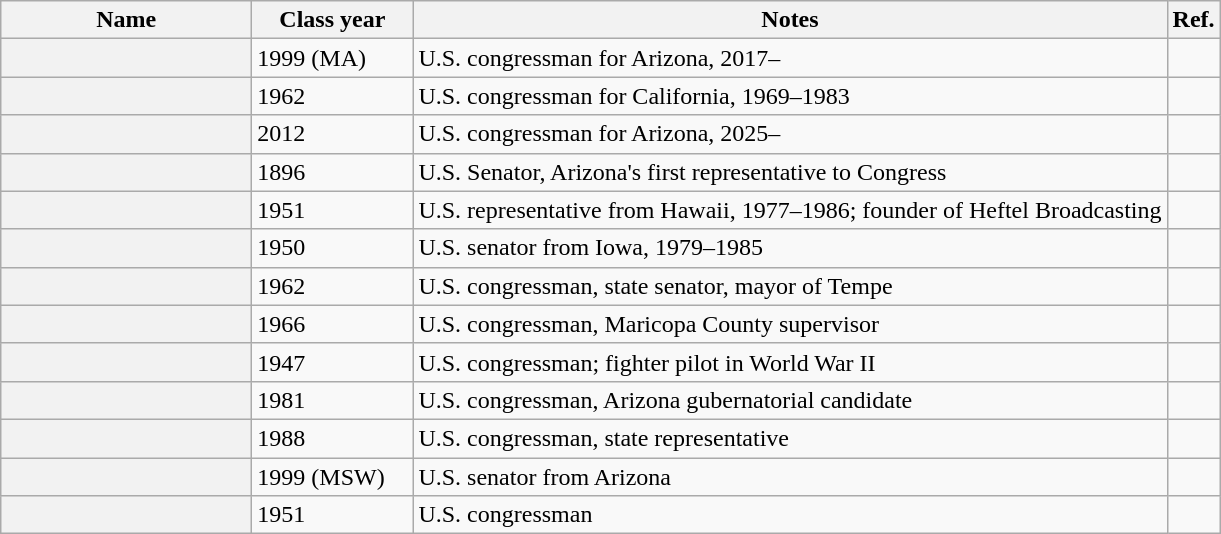<table class="wikitable sortable">
<tr>
<th scope = "col" width="160">Name</th>
<th scope = "col" width="100">Class year</th>
<th scope = "col" width="*" class="unsortable">Notes</th>
<th scope = "col" width="*" class="unsortable">Ref.</th>
</tr>
<tr>
<th scope = "row"></th>
<td>1999 (MA)</td>
<td>U.S. congressman for Arizona, 2017–</td>
<td></td>
</tr>
<tr>
<th scope = "row"></th>
<td>1962</td>
<td>U.S. congressman for California, 1969–1983</td>
<td></td>
</tr>
<tr>
<th scope = "row"></th>
<td>2012</td>
<td>U.S. congressman for Arizona, 2025–</td>
<td></td>
</tr>
<tr>
<th scope = "row"></th>
<td>1896</td>
<td>U.S. Senator, Arizona's first representative to Congress</td>
<td></td>
</tr>
<tr>
<th scope = "row"></th>
<td>1951</td>
<td>U.S. representative from Hawaii, 1977–1986; founder of Heftel Broadcasting</td>
<td></td>
</tr>
<tr>
<th scope = "row"></th>
<td>1950 </td>
<td>U.S. senator from Iowa, 1979–1985</td>
<td></td>
</tr>
<tr>
<th scope = "row"></th>
<td>1962</td>
<td>U.S. congressman, state senator, mayor of Tempe</td>
<td></td>
</tr>
<tr>
<th scope = "row"></th>
<td>1966</td>
<td>U.S. congressman, Maricopa County supervisor</td>
<td></td>
</tr>
<tr>
<th scope = "row"></th>
<td>1947</td>
<td>U.S. congressman; fighter pilot in World War II</td>
<td></td>
</tr>
<tr>
<th scope = "row"></th>
<td>1981</td>
<td>U.S. congressman, Arizona gubernatorial candidate</td>
<td></td>
</tr>
<tr>
<th scope = "row"></th>
<td>1988</td>
<td>U.S. congressman, state representative</td>
<td></td>
</tr>
<tr>
<th scope = "row"></th>
<td>1999 (MSW)</td>
<td>U.S. senator from Arizona</td>
<td></td>
</tr>
<tr>
<th scope = "row"></th>
<td>1951</td>
<td>U.S. congressman</td>
<td></td>
</tr>
</table>
